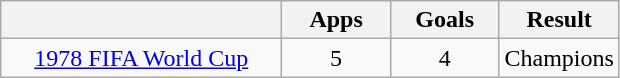<table class="wikitable">
<tr>
<th width="180"></th>
<th width="65">Apps</th>
<th width="65">Goals</th>
<th width="65">Result</th>
</tr>
<tr align=center>
<td><a href='#'>1978 FIFA World Cup</a></td>
<td>5</td>
<td>4</td>
<td>Champions</td>
</tr>
</table>
